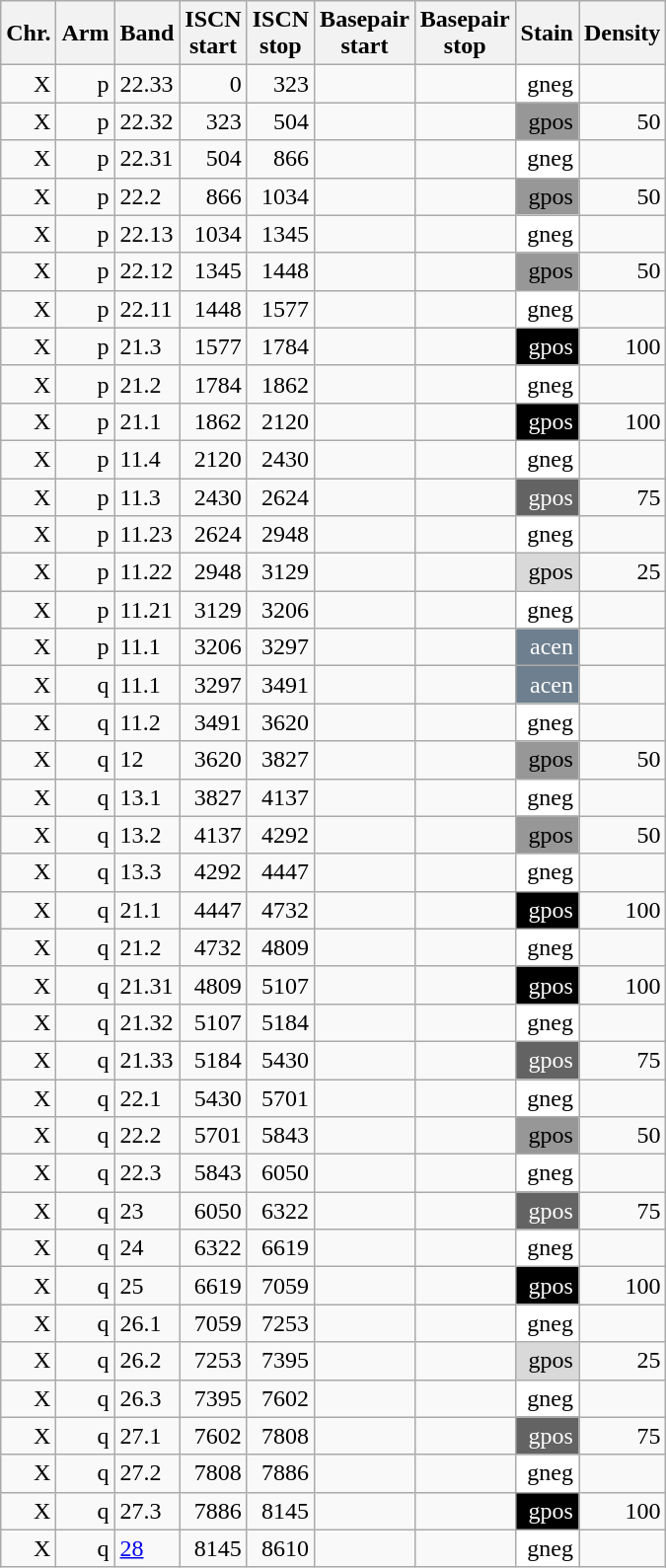<table class="wikitable" style="text-align:right">
<tr>
<th>Chr.</th>
<th>Arm</th>
<th>Band</th>
<th>ISCN<br>start</th>
<th>ISCN<br>stop</th>
<th>Basepair<br>start</th>
<th>Basepair<br>stop</th>
<th>Stain</th>
<th>Density</th>
</tr>
<tr>
<td>X</td>
<td>p</td>
<td style="text-align:left">22.33</td>
<td>0</td>
<td>323</td>
<td></td>
<td></td>
<td style="background:white">gneg</td>
<td></td>
</tr>
<tr>
<td>X</td>
<td>p</td>
<td style="text-align:left">22.32</td>
<td>323</td>
<td>504</td>
<td></td>
<td></td>
<td style="background:#979797">gpos</td>
<td>50</td>
</tr>
<tr>
<td>X</td>
<td>p</td>
<td style="text-align:left">22.31</td>
<td>504</td>
<td>866</td>
<td></td>
<td></td>
<td style="background:white">gneg</td>
<td></td>
</tr>
<tr>
<td>X</td>
<td>p</td>
<td style="text-align:left">22.2</td>
<td>866</td>
<td>1034</td>
<td></td>
<td></td>
<td style="background:#979797">gpos</td>
<td>50</td>
</tr>
<tr>
<td>X</td>
<td>p</td>
<td style="text-align:left">22.13</td>
<td>1034</td>
<td>1345</td>
<td></td>
<td></td>
<td style="background:white">gneg</td>
<td></td>
</tr>
<tr>
<td>X</td>
<td>p</td>
<td style="text-align:left">22.12</td>
<td>1345</td>
<td>1448</td>
<td></td>
<td></td>
<td style="background:#979797">gpos</td>
<td>50</td>
</tr>
<tr>
<td>X</td>
<td>p</td>
<td style="text-align:left">22.11</td>
<td>1448</td>
<td>1577</td>
<td></td>
<td></td>
<td style="background:white">gneg</td>
<td></td>
</tr>
<tr>
<td>X</td>
<td>p</td>
<td style="text-align:left">21.3</td>
<td>1577</td>
<td>1784</td>
<td></td>
<td></td>
<td style="background:black; color:white;">gpos</td>
<td>100</td>
</tr>
<tr>
<td>X</td>
<td>p</td>
<td style="text-align:left">21.2</td>
<td>1784</td>
<td>1862</td>
<td></td>
<td></td>
<td style="background:white">gneg</td>
<td></td>
</tr>
<tr>
<td>X</td>
<td>p</td>
<td style="text-align:left">21.1</td>
<td>1862</td>
<td>2120</td>
<td></td>
<td></td>
<td style="background:black; color:white;">gpos</td>
<td>100</td>
</tr>
<tr>
<td>X</td>
<td>p</td>
<td style="text-align:left">11.4</td>
<td>2120</td>
<td>2430</td>
<td></td>
<td></td>
<td style="background:white">gneg</td>
<td></td>
</tr>
<tr>
<td>X</td>
<td>p</td>
<td style="text-align:left">11.3</td>
<td>2430</td>
<td>2624</td>
<td></td>
<td></td>
<td style="background:#636363; color:white;">gpos</td>
<td>75</td>
</tr>
<tr>
<td>X</td>
<td>p</td>
<td style="text-align:left">11.23</td>
<td>2624</td>
<td>2948</td>
<td></td>
<td></td>
<td style="background:white">gneg</td>
<td></td>
</tr>
<tr>
<td>X</td>
<td>p</td>
<td style="text-align:left">11.22</td>
<td>2948</td>
<td>3129</td>
<td></td>
<td></td>
<td style="background:#d9d9d9">gpos</td>
<td>25</td>
</tr>
<tr>
<td>X</td>
<td>p</td>
<td style="text-align:left">11.21</td>
<td>3129</td>
<td>3206</td>
<td></td>
<td></td>
<td style="background:white">gneg</td>
<td></td>
</tr>
<tr>
<td>X</td>
<td>p</td>
<td style="text-align:left">11.1</td>
<td>3206</td>
<td>3297</td>
<td></td>
<td></td>
<td style="background:#6e7f8f; color:white;">acen</td>
<td></td>
</tr>
<tr>
<td>X</td>
<td>q</td>
<td style="text-align:left">11.1</td>
<td>3297</td>
<td>3491</td>
<td></td>
<td></td>
<td style="background:#6e7f8f; color:white;">acen</td>
<td></td>
</tr>
<tr>
<td>X</td>
<td>q</td>
<td style="text-align:left">11.2</td>
<td>3491</td>
<td>3620</td>
<td></td>
<td></td>
<td style="background:white">gneg</td>
<td></td>
</tr>
<tr>
<td>X</td>
<td>q</td>
<td style="text-align:left">12</td>
<td>3620</td>
<td>3827</td>
<td></td>
<td></td>
<td style="background:#979797">gpos</td>
<td>50</td>
</tr>
<tr>
<td>X</td>
<td>q</td>
<td style="text-align:left">13.1</td>
<td>3827</td>
<td>4137</td>
<td></td>
<td></td>
<td style="background:white">gneg</td>
<td></td>
</tr>
<tr>
<td>X</td>
<td>q</td>
<td style="text-align:left">13.2</td>
<td>4137</td>
<td>4292</td>
<td></td>
<td></td>
<td style="background:#979797">gpos</td>
<td>50</td>
</tr>
<tr>
<td>X</td>
<td>q</td>
<td style="text-align:left">13.3</td>
<td>4292</td>
<td>4447</td>
<td></td>
<td></td>
<td style="background:white">gneg</td>
<td></td>
</tr>
<tr>
<td>X</td>
<td>q</td>
<td style="text-align:left">21.1</td>
<td>4447</td>
<td>4732</td>
<td></td>
<td></td>
<td style="background:black; color:white;">gpos</td>
<td>100</td>
</tr>
<tr>
<td>X</td>
<td>q</td>
<td style="text-align:left">21.2</td>
<td>4732</td>
<td>4809</td>
<td></td>
<td></td>
<td style="background:white">gneg</td>
<td></td>
</tr>
<tr>
<td>X</td>
<td>q</td>
<td style="text-align:left">21.31</td>
<td>4809</td>
<td>5107</td>
<td></td>
<td></td>
<td style="background:black; color:white;">gpos</td>
<td>100</td>
</tr>
<tr>
<td>X</td>
<td>q</td>
<td style="text-align:left">21.32</td>
<td>5107</td>
<td>5184</td>
<td></td>
<td></td>
<td style="background:white">gneg</td>
<td></td>
</tr>
<tr>
<td>X</td>
<td>q</td>
<td style="text-align:left">21.33</td>
<td>5184</td>
<td>5430</td>
<td></td>
<td></td>
<td style="background:#636363; color:white;">gpos</td>
<td>75</td>
</tr>
<tr>
<td>X</td>
<td>q</td>
<td style="text-align:left">22.1</td>
<td>5430</td>
<td>5701</td>
<td></td>
<td></td>
<td style="background:white">gneg</td>
<td></td>
</tr>
<tr>
<td>X</td>
<td>q</td>
<td style="text-align:left">22.2</td>
<td>5701</td>
<td>5843</td>
<td></td>
<td></td>
<td style="background:#979797">gpos</td>
<td>50</td>
</tr>
<tr>
<td>X</td>
<td>q</td>
<td style="text-align:left">22.3</td>
<td>5843</td>
<td>6050</td>
<td></td>
<td></td>
<td style="background:white">gneg</td>
<td></td>
</tr>
<tr>
<td>X</td>
<td>q</td>
<td style="text-align:left">23</td>
<td>6050</td>
<td>6322</td>
<td></td>
<td></td>
<td style="background:#636363; color:white;">gpos</td>
<td>75</td>
</tr>
<tr>
<td>X</td>
<td>q</td>
<td style="text-align:left">24</td>
<td>6322</td>
<td>6619</td>
<td></td>
<td></td>
<td style="background:white">gneg</td>
<td></td>
</tr>
<tr>
<td>X</td>
<td>q</td>
<td style="text-align:left">25</td>
<td>6619</td>
<td>7059</td>
<td></td>
<td></td>
<td style="background:black; color:white;">gpos</td>
<td>100</td>
</tr>
<tr>
<td>X</td>
<td>q</td>
<td style="text-align:left">26.1</td>
<td>7059</td>
<td>7253</td>
<td></td>
<td></td>
<td style="background:white">gneg</td>
<td></td>
</tr>
<tr>
<td>X</td>
<td>q</td>
<td style="text-align:left">26.2</td>
<td>7253</td>
<td>7395</td>
<td></td>
<td></td>
<td style="background:#d9d9d9">gpos</td>
<td>25</td>
</tr>
<tr>
<td>X</td>
<td>q</td>
<td style="text-align:left">26.3</td>
<td>7395</td>
<td>7602</td>
<td></td>
<td></td>
<td style="background:white">gneg</td>
<td></td>
</tr>
<tr>
<td>X</td>
<td>q</td>
<td style="text-align:left">27.1</td>
<td>7602</td>
<td>7808</td>
<td></td>
<td></td>
<td style="background:#636363; color:white;">gpos</td>
<td>75</td>
</tr>
<tr>
<td>X</td>
<td>q</td>
<td style="text-align:left">27.2</td>
<td>7808</td>
<td>7886</td>
<td></td>
<td></td>
<td style="background:white">gneg</td>
<td></td>
</tr>
<tr>
<td>X</td>
<td>q</td>
<td style="text-align:left">27.3</td>
<td>7886</td>
<td>8145</td>
<td></td>
<td></td>
<td style="background:black; color:white;">gpos</td>
<td>100</td>
</tr>
<tr>
<td>X</td>
<td>q</td>
<td style="text-align:left"><a href='#'>28</a></td>
<td>8145</td>
<td>8610</td>
<td></td>
<td></td>
<td style="background:white">gneg</td>
<td></td>
</tr>
</table>
